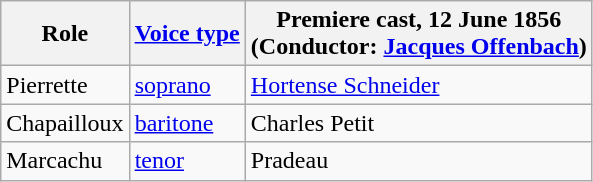<table class="wikitable">
<tr>
<th>Role</th>
<th><a href='#'>Voice type</a></th>
<th>Premiere cast, 12 June 1856<br>(Conductor: <a href='#'>Jacques Offenbach</a>)</th>
</tr>
<tr>
<td>Pierrette</td>
<td><a href='#'>soprano</a></td>
<td><a href='#'>Hortense Schneider</a></td>
</tr>
<tr>
<td>Chapailloux</td>
<td><a href='#'>baritone</a></td>
<td>Charles Petit</td>
</tr>
<tr>
<td>Marcachu</td>
<td><a href='#'>tenor</a></td>
<td>Pradeau</td>
</tr>
</table>
